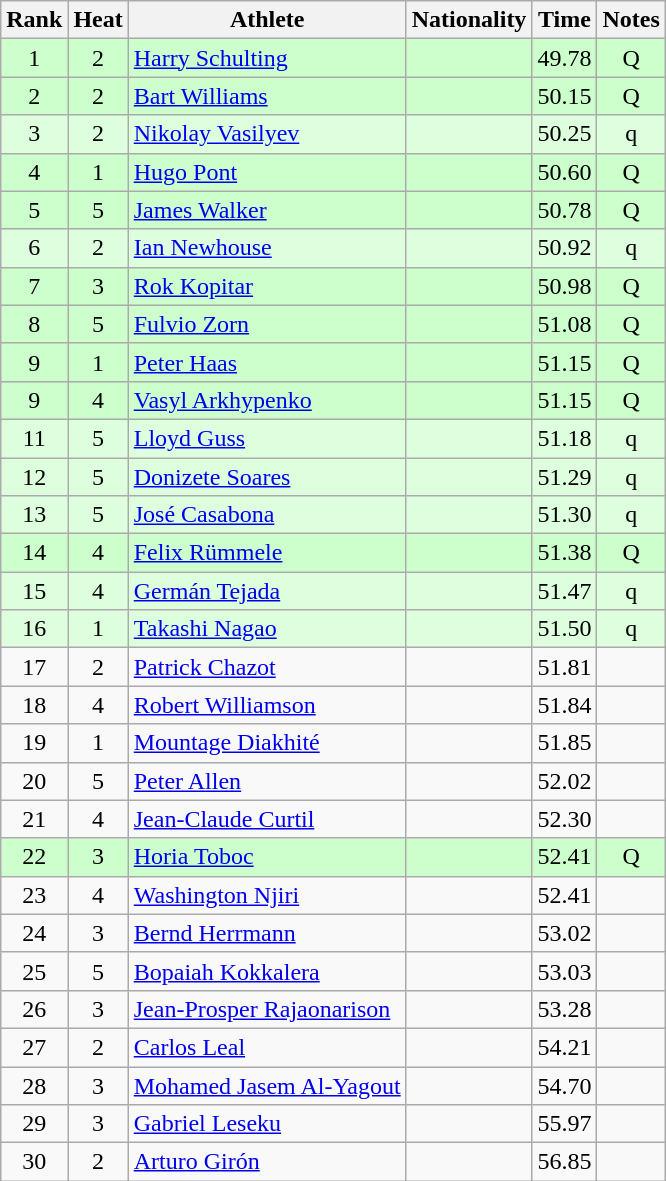<table class="wikitable sortable" style="text-align:center">
<tr>
<th>Rank</th>
<th>Heat</th>
<th>Athlete</th>
<th>Nationality</th>
<th>Time</th>
<th>Notes</th>
</tr>
<tr bgcolor=ccffcc>
<td>1</td>
<td>2</td>
<td align=left><a href='#'>Harry Schulting</a></td>
<td align=left></td>
<td>49.78</td>
<td>Q</td>
</tr>
<tr bgcolor=ccffcc>
<td>2</td>
<td>2</td>
<td align=left><a href='#'>Bart Williams</a></td>
<td align=left></td>
<td>50.15</td>
<td>Q</td>
</tr>
<tr bgcolor=ddffdd>
<td>3</td>
<td>2</td>
<td align=left><a href='#'>Nikolay Vasilyev</a></td>
<td align=left></td>
<td>50.25</td>
<td>q</td>
</tr>
<tr bgcolor=ccffcc>
<td>4</td>
<td>1</td>
<td align=left><a href='#'>Hugo Pont</a></td>
<td align=left></td>
<td>50.60</td>
<td>Q</td>
</tr>
<tr bgcolor=ccffcc>
<td>5</td>
<td>5</td>
<td align=left><a href='#'>James Walker</a></td>
<td align=left></td>
<td>50.78</td>
<td>Q</td>
</tr>
<tr bgcolor=ddffdd>
<td>6</td>
<td>2</td>
<td align=left><a href='#'>Ian Newhouse</a></td>
<td align=left></td>
<td>50.92</td>
<td>q</td>
</tr>
<tr bgcolor=ccffcc>
<td>7</td>
<td>3</td>
<td align=left><a href='#'>Rok Kopitar</a></td>
<td align=left></td>
<td>50.98</td>
<td>Q</td>
</tr>
<tr bgcolor=ccffcc>
<td>8</td>
<td>5</td>
<td align=left><a href='#'>Fulvio Zorn</a></td>
<td align=left></td>
<td>51.08</td>
<td>Q</td>
</tr>
<tr bgcolor=ccffcc>
<td>9</td>
<td>1</td>
<td align=left><a href='#'>Peter Haas</a></td>
<td align=left></td>
<td>51.15</td>
<td>Q</td>
</tr>
<tr bgcolor=ccffcc>
<td>9</td>
<td>4</td>
<td align=left><a href='#'>Vasyl Arkhypenko</a></td>
<td align=left></td>
<td>51.15</td>
<td>Q</td>
</tr>
<tr bgcolor=ddffdd>
<td>11</td>
<td>5</td>
<td align=left><a href='#'>Lloyd Guss</a></td>
<td align=left></td>
<td>51.18</td>
<td>q</td>
</tr>
<tr bgcolor=ddffdd>
<td>12</td>
<td>5</td>
<td align=left><a href='#'>Donizete Soares</a></td>
<td align=left></td>
<td>51.29</td>
<td>q</td>
</tr>
<tr bgcolor=ddffdd>
<td>13</td>
<td>5</td>
<td align=left><a href='#'>José Casabona</a></td>
<td align=left></td>
<td>51.30</td>
<td>q</td>
</tr>
<tr bgcolor=ccffcc>
<td>14</td>
<td>4</td>
<td align=left><a href='#'>Felix Rümmele</a></td>
<td align=left></td>
<td>51.38</td>
<td>Q</td>
</tr>
<tr bgcolor=ddffdd>
<td>15</td>
<td>4</td>
<td align=left><a href='#'>Germán Tejada</a></td>
<td align=left></td>
<td>51.47</td>
<td>q</td>
</tr>
<tr bgcolor=ddffdd>
<td>16</td>
<td>1</td>
<td align=left><a href='#'>Takashi Nagao</a></td>
<td align=left></td>
<td>51.50</td>
<td>q</td>
</tr>
<tr>
<td>17</td>
<td>2</td>
<td align=left><a href='#'>Patrick Chazot</a></td>
<td align=left></td>
<td>51.81</td>
<td></td>
</tr>
<tr>
<td>18</td>
<td>4</td>
<td align=left><a href='#'>Robert Williamson</a></td>
<td align=left></td>
<td>51.84</td>
<td></td>
</tr>
<tr>
<td>19</td>
<td>1</td>
<td align=left><a href='#'>Mountage Diakhité</a></td>
<td align=left></td>
<td>51.85</td>
<td></td>
</tr>
<tr>
<td>20</td>
<td>5</td>
<td align=left><a href='#'>Peter Allen</a></td>
<td align=left></td>
<td>52.02</td>
<td></td>
</tr>
<tr>
<td>21</td>
<td>4</td>
<td align=left><a href='#'>Jean-Claude Curtil</a></td>
<td align=left></td>
<td>52.30</td>
<td></td>
</tr>
<tr bgcolor=ccffcc>
<td>22</td>
<td>3</td>
<td align=left><a href='#'>Horia Toboc</a></td>
<td align=left></td>
<td>52.41</td>
<td>Q</td>
</tr>
<tr>
<td>23</td>
<td>4</td>
<td align=left><a href='#'>Washington Njiri</a></td>
<td align=left></td>
<td>52.41</td>
<td></td>
</tr>
<tr>
<td>24</td>
<td>3</td>
<td align=left><a href='#'>Bernd Herrmann</a></td>
<td align=left></td>
<td>53.02</td>
<td></td>
</tr>
<tr>
<td>25</td>
<td>5</td>
<td align=left><a href='#'>Bopaiah Kokkalera</a></td>
<td align=left></td>
<td>53.03</td>
<td></td>
</tr>
<tr>
<td>26</td>
<td>3</td>
<td align=left><a href='#'>Jean-Prosper Rajaonarison</a></td>
<td align=left></td>
<td>53.28</td>
<td></td>
</tr>
<tr>
<td>27</td>
<td>2</td>
<td align=left><a href='#'>Carlos Leal</a></td>
<td align=left></td>
<td>54.21</td>
<td></td>
</tr>
<tr>
<td>28</td>
<td>3</td>
<td align=left><a href='#'>Mohamed Jasem Al-Yagout</a></td>
<td align=left></td>
<td>54.70</td>
<td></td>
</tr>
<tr>
<td>29</td>
<td>3</td>
<td align=left><a href='#'>Gabriel Leseku</a></td>
<td align=left></td>
<td>55.97</td>
<td></td>
</tr>
<tr>
<td>30</td>
<td>2</td>
<td align=left><a href='#'>Arturo Girón</a></td>
<td align=left></td>
<td>56.85</td>
<td></td>
</tr>
</table>
